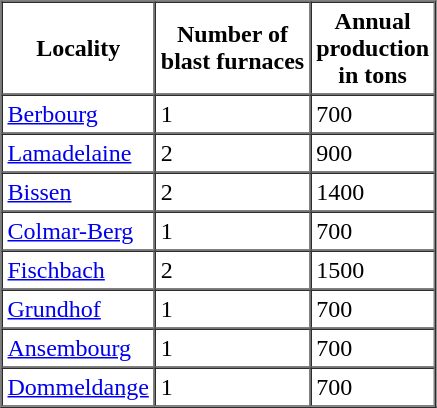<table border="1" cellpadding="3" cellspacing="0">
<tr>
<th>Locality</th>
<th>Number of <br>blast furnaces</th>
<th>Annual <br>production <br>in tons</th>
</tr>
<tr>
<td><a href='#'>Berbourg</a></td>
<td>1</td>
<td>700</td>
</tr>
<tr>
<td><a href='#'>Lamadelaine</a></td>
<td>2</td>
<td>900</td>
</tr>
<tr>
<td><a href='#'>Bissen</a></td>
<td>2</td>
<td>1400</td>
</tr>
<tr>
<td><a href='#'>Colmar-Berg</a></td>
<td>1</td>
<td>700</td>
</tr>
<tr>
<td><a href='#'>Fischbach</a></td>
<td>2</td>
<td>1500</td>
</tr>
<tr>
<td><a href='#'>Grundhof</a></td>
<td>1</td>
<td>700</td>
</tr>
<tr>
<td><a href='#'>Ansembourg</a></td>
<td>1</td>
<td>700</td>
</tr>
<tr>
<td><a href='#'>Dommeldange</a></td>
<td>1</td>
<td>700</td>
</tr>
</table>
